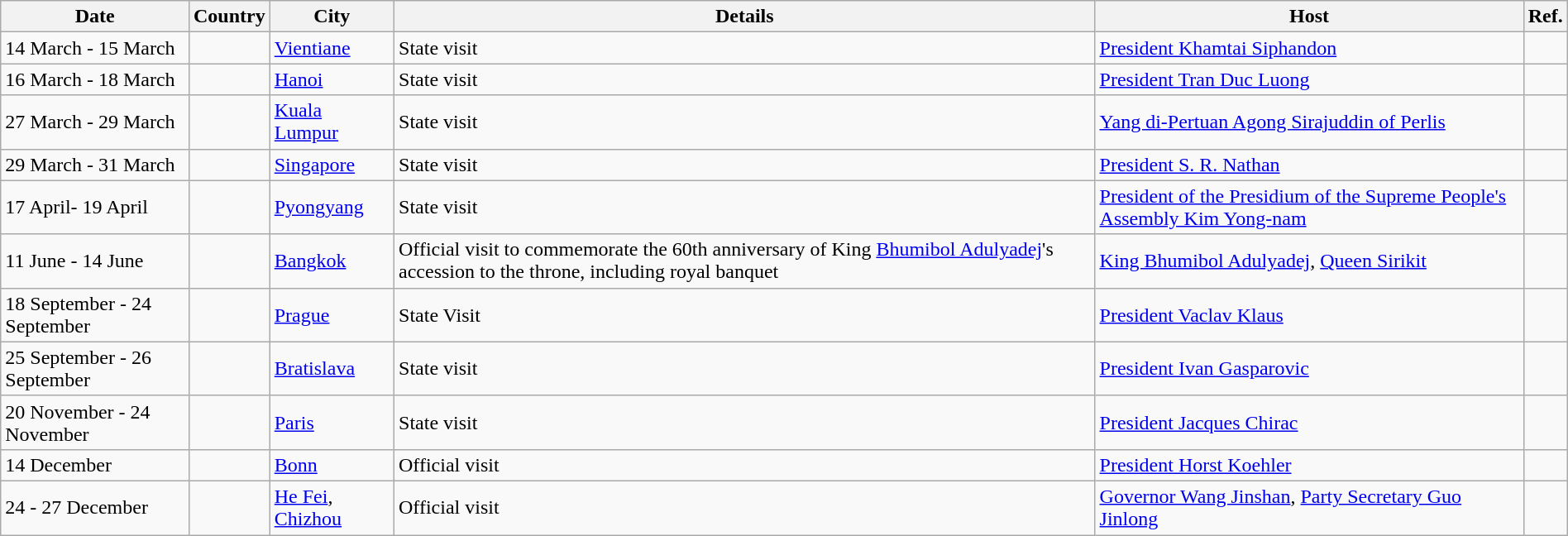<table class="wikitable sortable" border="1" style="margin: 1em auto 1em auto">
<tr>
<th>Date</th>
<th>Country</th>
<th>City</th>
<th>Details</th>
<th>Host</th>
<th>Ref.</th>
</tr>
<tr>
<td>14 March - 15 March</td>
<td></td>
<td><a href='#'>Vientiane</a></td>
<td>State visit</td>
<td><a href='#'>President Khamtai Siphandon</a></td>
<td></td>
</tr>
<tr>
<td>16 March - 18 March</td>
<td></td>
<td><a href='#'>Hanoi</a></td>
<td>State visit</td>
<td><a href='#'>President Tran Duc Luong</a></td>
<td></td>
</tr>
<tr>
<td>27 March - 29 March</td>
<td></td>
<td><a href='#'>Kuala Lumpur</a></td>
<td>State visit</td>
<td><a href='#'>Yang di-Pertuan Agong Sirajuddin of Perlis</a></td>
<td></td>
</tr>
<tr>
<td>29 March - 31 March</td>
<td></td>
<td><a href='#'>Singapore</a></td>
<td>State visit</td>
<td><a href='#'>President S. R. Nathan</a></td>
<td></td>
</tr>
<tr>
<td>17 April- 19 April</td>
<td></td>
<td><a href='#'>Pyongyang</a></td>
<td>State visit</td>
<td><a href='#'>President of the Presidium of the Supreme People's Assembly Kim Yong-nam</a></td>
<td></td>
</tr>
<tr>
<td>11 June - 14 June</td>
<td></td>
<td><a href='#'>Bangkok</a></td>
<td>Official visit to commemorate the 60th anniversary of King <a href='#'>Bhumibol Adulyadej</a>'s accession to the throne, including royal banquet</td>
<td><a href='#'>King Bhumibol Adulyadej</a>, <a href='#'>Queen Sirikit</a></td>
<td></td>
</tr>
<tr>
<td>18 September - 24 September</td>
<td></td>
<td><a href='#'>Prague</a></td>
<td>State Visit</td>
<td><a href='#'>President Vaclav Klaus</a></td>
<td></td>
</tr>
<tr>
<td>25 September - 26 September</td>
<td></td>
<td><a href='#'>Bratislava</a></td>
<td>State visit</td>
<td><a href='#'>President Ivan Gasparovic</a></td>
<td></td>
</tr>
<tr>
<td>20 November - 24 November</td>
<td></td>
<td><a href='#'>Paris</a></td>
<td>State visit</td>
<td><a href='#'>President Jacques Chirac</a></td>
<td></td>
</tr>
<tr>
<td>14 December</td>
<td></td>
<td><a href='#'>Bonn</a></td>
<td>Official visit</td>
<td><a href='#'>President Horst Koehler</a></td>
<td></td>
</tr>
<tr>
<td>24 - 27 December</td>
<td></td>
<td><a href='#'>He Fei</a>, <a href='#'>Chizhou</a></td>
<td>Official visit</td>
<td><a href='#'>Governor Wang Jinshan</a>, <a href='#'>Party Secretary Guo Jinlong</a></td>
<td></td>
</tr>
</table>
